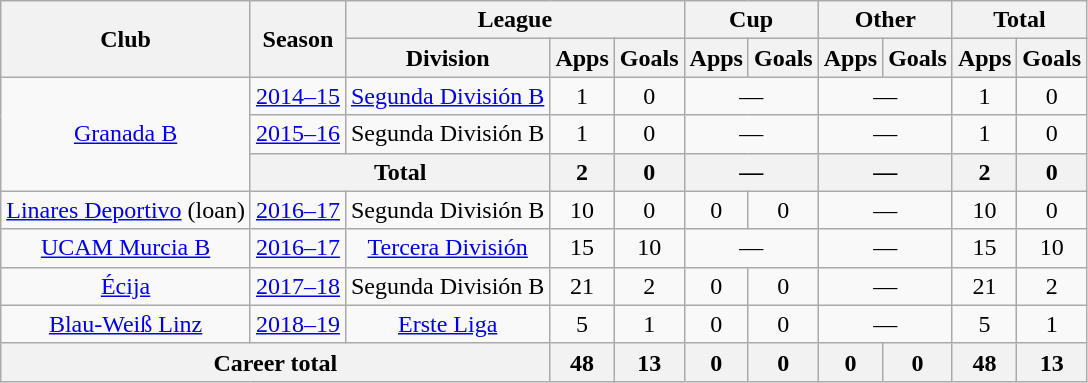<table class="wikitable" style="text-align: center;">
<tr>
<th rowspan="2">Club</th>
<th rowspan="2">Season</th>
<th colspan="3">League</th>
<th colspan="2">Cup</th>
<th colspan="2">Other</th>
<th colspan="2">Total</th>
</tr>
<tr>
<th>Division</th>
<th>Apps</th>
<th>Goals</th>
<th>Apps</th>
<th>Goals</th>
<th>Apps</th>
<th>Goals</th>
<th>Apps</th>
<th>Goals</th>
</tr>
<tr>
<td rowspan="3"><a href='#'>Granada B</a></td>
<td><a href='#'>2014–15</a></td>
<td><a href='#'>Segunda División B</a></td>
<td>1</td>
<td>0</td>
<td colspan="2">—</td>
<td colspan="2">—</td>
<td>1</td>
<td>0</td>
</tr>
<tr>
<td><a href='#'>2015–16</a></td>
<td>Segunda División B</td>
<td>1</td>
<td>0</td>
<td colspan="2">—</td>
<td colspan="2">—</td>
<td>1</td>
<td>0</td>
</tr>
<tr>
<th colspan="2">Total</th>
<th>2</th>
<th>0</th>
<th colspan="2">—</th>
<th colspan="2">—</th>
<th>2</th>
<th>0</th>
</tr>
<tr>
<td rowspan="1"><a href='#'>Linares Deportivo</a> (loan)</td>
<td><a href='#'>2016–17</a></td>
<td>Segunda División B</td>
<td>10</td>
<td>0</td>
<td>0</td>
<td>0</td>
<td colspan="2">—</td>
<td>10</td>
<td>0</td>
</tr>
<tr>
<td><a href='#'>UCAM Murcia B</a></td>
<td><a href='#'>2016–17</a></td>
<td><a href='#'>Tercera División</a></td>
<td>15</td>
<td>10</td>
<td colspan="2">—</td>
<td colspan="2">—</td>
<td>15</td>
<td>10</td>
</tr>
<tr>
<td><a href='#'>Écija</a></td>
<td><a href='#'>2017–18</a></td>
<td>Segunda División B</td>
<td>21</td>
<td>2</td>
<td>0</td>
<td>0</td>
<td colspan="2">—</td>
<td>21</td>
<td>2</td>
</tr>
<tr>
<td><a href='#'>Blau-Weiß Linz</a></td>
<td><a href='#'>2018–19</a></td>
<td><a href='#'>Erste Liga</a></td>
<td>5</td>
<td>1</td>
<td>0</td>
<td>0</td>
<td colspan="2">—</td>
<td>5</td>
<td>1</td>
</tr>
<tr>
<th colspan="3">Career total</th>
<th>48</th>
<th>13</th>
<th>0</th>
<th>0</th>
<th>0</th>
<th>0</th>
<th>48</th>
<th>13</th>
</tr>
</table>
